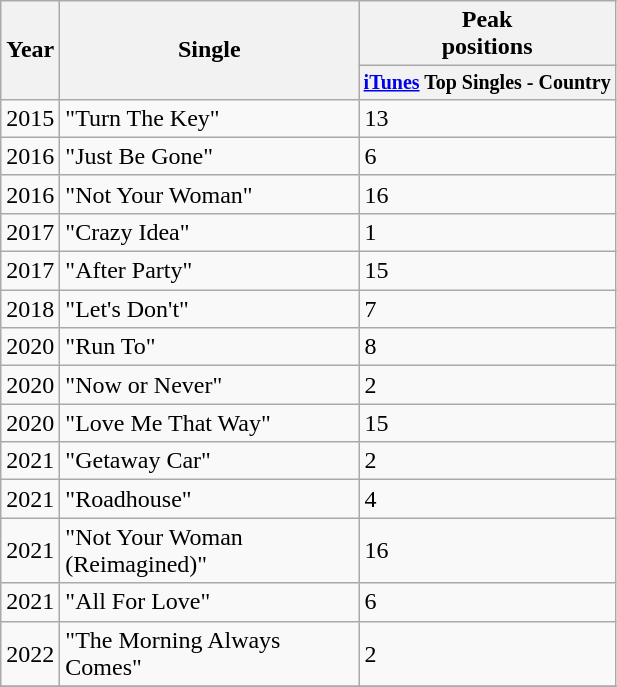<table class="wikitable">
<tr>
<th rowspan="2">Year</th>
<th rowspan="2" style="width:12em;">Single</th>
<th>Peak<br>positions</th>
</tr>
<tr style="font-size:smaller;">
<th><a href='#'>iTunes</a> Top Singles - Country<br></th>
</tr>
<tr>
<td>2015</td>
<td>"Turn The Key"</td>
<td>13</td>
</tr>
<tr>
<td>2016</td>
<td>"Just Be Gone"</td>
<td>6</td>
</tr>
<tr>
<td>2016</td>
<td>"Not Your Woman"</td>
<td>16</td>
</tr>
<tr>
<td>2017</td>
<td>"Crazy Idea"</td>
<td>1</td>
</tr>
<tr>
<td>2017</td>
<td>"After Party"</td>
<td>15</td>
</tr>
<tr>
<td>2018</td>
<td>"Let's Don't"</td>
<td>7</td>
</tr>
<tr>
<td>2020</td>
<td>"Run To"</td>
<td>8</td>
</tr>
<tr>
<td>2020</td>
<td>"Now or Never"</td>
<td>2</td>
</tr>
<tr>
<td>2020</td>
<td>"Love Me That Way"</td>
<td>15</td>
</tr>
<tr>
<td>2021</td>
<td>"Getaway Car"</td>
<td>2</td>
</tr>
<tr>
<td>2021</td>
<td>"Roadhouse"</td>
<td>4</td>
</tr>
<tr>
<td>2021</td>
<td>"Not Your Woman (Reimagined)"</td>
<td>16</td>
</tr>
<tr>
<td>2021</td>
<td>"All For Love"</td>
<td>6</td>
</tr>
<tr>
<td>2022</td>
<td>"The Morning Always Comes"</td>
<td>2</td>
</tr>
<tr>
</tr>
</table>
